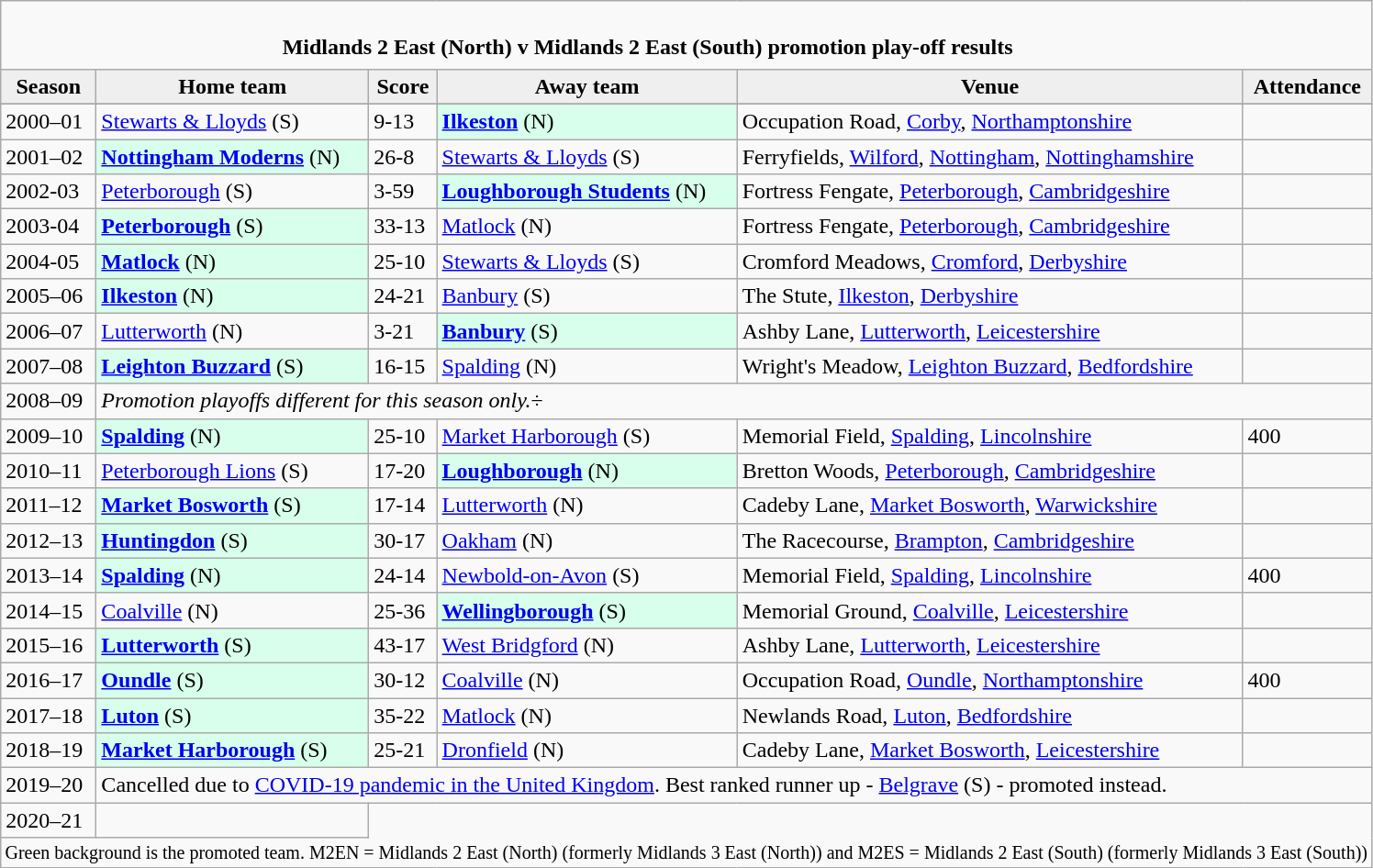<table class="wikitable" style="text-align: left;">
<tr>
<td colspan="11" cellpadding="0" cellspacing="0"><br><table border="0" style="width:100%;" cellpadding="0" cellspacing="0">
<tr>
<td style="width:20%; border:0;"></td>
<td style="border:0;"><strong>Midlands 2 East (North) v Midlands 2 East (South) promotion play-off results</strong></td>
<td style="width:20%; border:0;"></td>
</tr>
</table>
</td>
</tr>
<tr>
<th style="background:#efefef;">Season</th>
<th style="background:#efefef">Home team</th>
<th style="background:#efefef">Score</th>
<th style="background:#efefef">Away team</th>
<th style="background:#efefef">Venue</th>
<th style="background:#efefef">Attendance</th>
</tr>
<tr align=left>
</tr>
<tr>
<td>2000–01</td>
<td><a href='#'>Stewarts & Lloyds</a> (S)</td>
<td>9-13</td>
<td style="background:#d8ffeb;"><strong><a href='#'>Ilkeston</a></strong> (N)</td>
<td>Occupation Road, <a href='#'>Corby</a>, <a href='#'>Northamptonshire</a></td>
<td></td>
</tr>
<tr>
<td>2001–02</td>
<td style="background:#d8ffeb;"><strong><a href='#'>Nottingham Moderns</a></strong> (N)</td>
<td>26-8</td>
<td><a href='#'>Stewarts & Lloyds</a> (S)</td>
<td>Ferryfields, <a href='#'>Wilford</a>, <a href='#'>Nottingham</a>, <a href='#'>Nottinghamshire</a></td>
<td></td>
</tr>
<tr>
<td>2002-03</td>
<td><a href='#'>Peterborough</a> (S)</td>
<td>3-59</td>
<td style="background:#d8ffeb;"><strong><a href='#'>Loughborough Students</a></strong> (N)</td>
<td>Fortress Fengate, <a href='#'>Peterborough</a>, <a href='#'>Cambridgeshire</a></td>
<td></td>
</tr>
<tr>
<td>2003-04</td>
<td style="background:#d8ffeb;"><strong><a href='#'>Peterborough</a></strong> (S)</td>
<td>33-13</td>
<td><a href='#'>Matlock</a> (N)</td>
<td>Fortress Fengate, <a href='#'>Peterborough</a>, <a href='#'>Cambridgeshire</a></td>
<td></td>
</tr>
<tr>
<td>2004-05</td>
<td style="background:#d8ffeb;"><strong><a href='#'>Matlock</a></strong> (N)</td>
<td>25-10</td>
<td><a href='#'>Stewarts & Lloyds</a> (S)</td>
<td>Cromford Meadows, <a href='#'>Cromford</a>, <a href='#'>Derbyshire</a></td>
<td></td>
</tr>
<tr>
<td>2005–06</td>
<td style="background:#d8ffeb;"><strong><a href='#'>Ilkeston</a></strong> (N)</td>
<td>24-21</td>
<td><a href='#'>Banbury</a> (S)</td>
<td>The Stute, <a href='#'>Ilkeston</a>, <a href='#'>Derbyshire</a></td>
<td></td>
</tr>
<tr>
<td>2006–07</td>
<td><a href='#'>Lutterworth</a> (N)</td>
<td>3-21</td>
<td style="background:#d8ffeb;"><strong><a href='#'>Banbury</a></strong> (S)</td>
<td>Ashby Lane, <a href='#'>Lutterworth</a>, <a href='#'>Leicestershire</a></td>
<td></td>
</tr>
<tr>
<td>2007–08</td>
<td style="background:#d8ffeb;"><strong><a href='#'>Leighton Buzzard</a></strong> (S)</td>
<td>16-15</td>
<td><a href='#'>Spalding</a> (N)</td>
<td>Wright's Meadow, <a href='#'>Leighton Buzzard</a>, <a href='#'>Bedfordshire</a></td>
<td></td>
</tr>
<tr>
<td>2008–09</td>
<td Colspan="5"><em>Promotion playoffs different for this season only.</em>÷</td>
</tr>
<tr>
<td>2009–10</td>
<td style="background:#d8ffeb;"><strong><a href='#'>Spalding</a></strong> (N)</td>
<td>25-10</td>
<td><a href='#'>Market Harborough</a> (S)</td>
<td>Memorial Field, <a href='#'>Spalding</a>, <a href='#'>Lincolnshire</a></td>
<td>400</td>
</tr>
<tr>
<td>2010–11</td>
<td><a href='#'>Peterborough Lions</a> (S)</td>
<td>17-20</td>
<td style="background:#d8ffeb;"><strong><a href='#'>Loughborough</a></strong> (N)</td>
<td>Bretton Woods, <a href='#'>Peterborough</a>, <a href='#'>Cambridgeshire</a></td>
<td></td>
</tr>
<tr>
<td>2011–12</td>
<td style="background:#d8ffeb;"><strong><a href='#'>Market Bosworth</a></strong> (S)</td>
<td>17-14</td>
<td><a href='#'>Lutterworth</a> (N)</td>
<td>Cadeby Lane, <a href='#'>Market Bosworth</a>, <a href='#'>Warwickshire</a></td>
<td></td>
</tr>
<tr>
<td>2012–13</td>
<td style="background:#d8ffeb;"><strong> <a href='#'>Huntingdon</a></strong> (S)</td>
<td>30-17</td>
<td><a href='#'>Oakham</a> (N)</td>
<td>The Racecourse, <a href='#'>Brampton</a>, <a href='#'>Cambridgeshire</a></td>
<td></td>
</tr>
<tr>
<td>2013–14</td>
<td style="background:#d8ffeb;"><strong><a href='#'>Spalding</a></strong> (N)</td>
<td>24-14</td>
<td><a href='#'>Newbold-on-Avon</a> (S)</td>
<td>Memorial Field, <a href='#'>Spalding</a>, <a href='#'>Lincolnshire</a></td>
<td>400</td>
</tr>
<tr>
<td>2014–15</td>
<td><a href='#'>Coalville</a> (N)</td>
<td>25-36</td>
<td style="background:#d8ffeb;"><strong><a href='#'>Wellingborough</a></strong> (S)</td>
<td>Memorial Ground, <a href='#'>Coalville</a>, <a href='#'>Leicestershire</a></td>
<td></td>
</tr>
<tr>
<td>2015–16</td>
<td style="background:#d8ffeb;"><strong><a href='#'>Lutterworth</a></strong> (S)</td>
<td>43-17</td>
<td><a href='#'>West Bridgford</a> (N)</td>
<td>Ashby Lane, <a href='#'>Lutterworth</a>, <a href='#'>Leicestershire</a></td>
<td></td>
</tr>
<tr>
<td>2016–17</td>
<td style="background:#d8ffeb;"><strong><a href='#'>Oundle</a></strong> (S)</td>
<td>30-12</td>
<td><a href='#'>Coalville</a> (N)</td>
<td>Occupation Road, <a href='#'>Oundle</a>, <a href='#'>Northamptonshire</a></td>
<td>400</td>
</tr>
<tr>
<td>2017–18</td>
<td style="background:#d8ffeb;"><strong><a href='#'>Luton</a></strong> (S)</td>
<td>35-22</td>
<td><a href='#'>Matlock</a> (N)</td>
<td>Newlands Road, <a href='#'>Luton</a>, <a href='#'>Bedfordshire</a></td>
<td></td>
</tr>
<tr>
<td>2018–19</td>
<td style="background:#d8ffeb;"><strong><a href='#'>Market Harborough</a></strong> (S)</td>
<td>25-21</td>
<td><a href='#'>Dronfield</a> (N)</td>
<td>Cadeby Lane, <a href='#'>Market Bosworth</a>, <a href='#'>Leicestershire</a></td>
<td></td>
</tr>
<tr>
<td>2019–20</td>
<td colspan=6>Cancelled due to <a href='#'>COVID-19 pandemic in the United Kingdom</a>.  Best ranked runner up - <a href='#'>Belgrave</a> (S) - promoted instead.</td>
</tr>
<tr>
<td>2020–21</td>
<td></td>
</tr>
<tr>
<td colspan="15"  style="border:0; font-size:smaller; text-align:center;">Green background is the promoted team. M2EN = Midlands 2 East (North) (formerly Midlands 3 East (North)) and M2ES = Midlands 2 East (South) (formerly Midlands 3 East (South))</td>
</tr>
<tr>
</tr>
</table>
